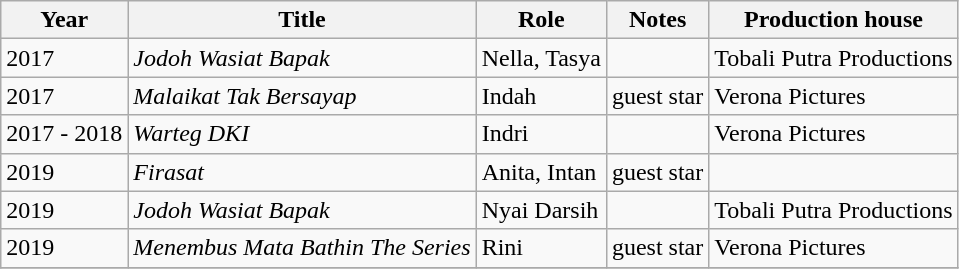<table class="wikitable sortable">
<tr>
<th>Year</th>
<th>Title</th>
<th>Role</th>
<th class="unsortable">Notes</th>
<th>Production house</th>
</tr>
<tr>
<td>2017</td>
<td><em>Jodoh Wasiat Bapak</em></td>
<td>Nella, Tasya</td>
<td></td>
<td>Tobali Putra Productions</td>
</tr>
<tr>
<td>2017</td>
<td><em>Malaikat Tak Bersayap</em></td>
<td>Indah</td>
<td>guest star</td>
<td>Verona Pictures</td>
</tr>
<tr>
<td>2017 - 2018</td>
<td><em>Warteg DKI</em></td>
<td>Indri</td>
<td></td>
<td>Verona Pictures</td>
</tr>
<tr>
<td>2019</td>
<td><em>Firasat</em></td>
<td>Anita, Intan</td>
<td>guest star</td>
<td></td>
</tr>
<tr>
<td>2019</td>
<td><em>Jodoh Wasiat Bapak</em></td>
<td>Nyai Darsih</td>
<td></td>
<td>Tobali Putra Productions</td>
</tr>
<tr>
<td>2019</td>
<td><em>Menembus Mata Bathin The Series</em></td>
<td>Rini</td>
<td>guest star</td>
<td>Verona Pictures</td>
</tr>
<tr>
</tr>
</table>
